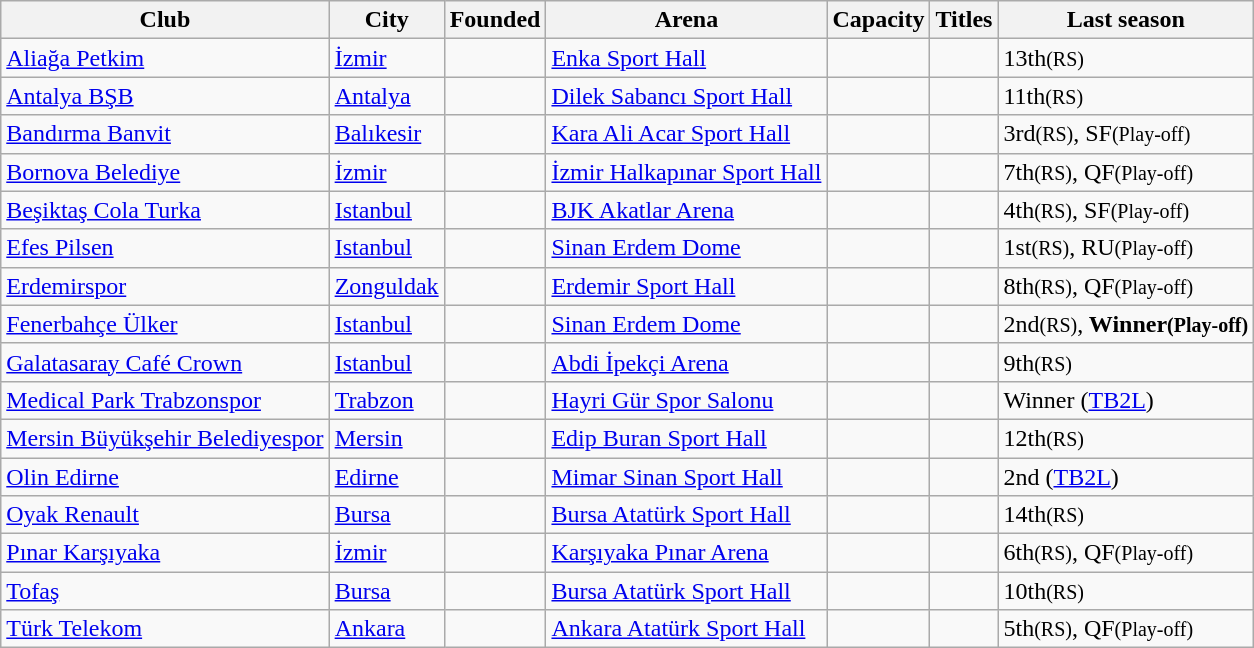<table class="wikitable sortable">
<tr>
<th scope="col">Club</th>
<th scope="col">City</th>
<th scope="col">Founded</th>
<th scope="col">Arena</th>
<th scope="col">Capacity</th>
<th scope="col">Titles</th>
<th scope="col">Last season</th>
</tr>
<tr>
<td><a href='#'>Aliağa Petkim</a></td>
<td><a href='#'>İzmir</a></td>
<td></td>
<td><a href='#'>Enka Sport Hall</a></td>
<td></td>
<td></td>
<td>13th<small>(RS)</small></td>
</tr>
<tr>
<td><a href='#'>Antalya BŞB</a></td>
<td><a href='#'>Antalya</a></td>
<td></td>
<td><a href='#'>Dilek Sabancı Sport Hall</a></td>
<td></td>
<td></td>
<td>11th<small>(RS)</small></td>
</tr>
<tr>
<td><a href='#'>Bandırma Banvit</a></td>
<td><a href='#'>Balıkesir</a></td>
<td></td>
<td><a href='#'>Kara Ali Acar Sport Hall</a></td>
<td></td>
<td></td>
<td>3rd<small>(RS)</small>, SF<small>(Play-off)</small></td>
</tr>
<tr>
<td><a href='#'>Bornova Belediye</a></td>
<td><a href='#'>İzmir</a></td>
<td></td>
<td><a href='#'>İzmir Halkapınar Sport Hall</a></td>
<td></td>
<td></td>
<td>7th<small>(RS)</small>, QF<small>(Play-off)</small></td>
</tr>
<tr>
<td><a href='#'>Beşiktaş Cola Turka</a></td>
<td><a href='#'>Istanbul</a></td>
<td></td>
<td><a href='#'>BJK Akatlar Arena</a></td>
<td></td>
<td></td>
<td>4th<small>(RS)</small>, SF<small>(Play-off)</small></td>
</tr>
<tr>
<td><a href='#'>Efes Pilsen</a></td>
<td><a href='#'>Istanbul</a></td>
<td></td>
<td><a href='#'>Sinan Erdem Dome</a></td>
<td></td>
<td></td>
<td>1st<small>(RS)</small>, RU<small>(Play-off)</small></td>
</tr>
<tr>
<td><a href='#'>Erdemirspor</a></td>
<td><a href='#'>Zonguldak</a></td>
<td></td>
<td><a href='#'>Erdemir Sport Hall</a></td>
<td></td>
<td></td>
<td>8th<small>(RS)</small>, QF<small>(Play-off)</small></td>
</tr>
<tr>
<td><a href='#'>Fenerbahçe Ülker</a></td>
<td><a href='#'>Istanbul</a></td>
<td></td>
<td><a href='#'>Sinan Erdem Dome</a></td>
<td></td>
<td></td>
<td>2nd<small>(RS)</small>,<strong> Winner<small>(Play-off)</small></strong></td>
</tr>
<tr>
<td><a href='#'>Galatasaray Café Crown</a></td>
<td><a href='#'>Istanbul</a></td>
<td></td>
<td><a href='#'>Abdi İpekçi Arena</a></td>
<td></td>
<td></td>
<td>9th<small>(RS)</small></td>
</tr>
<tr>
<td><a href='#'>Medical Park Trabzonspor</a></td>
<td><a href='#'>Trabzon</a></td>
<td></td>
<td><a href='#'>Hayri Gür Spor Salonu</a></td>
<td></td>
<td></td>
<td>Winner (<a href='#'>TB2L</a>)</td>
</tr>
<tr>
<td><a href='#'>Mersin Büyükşehir Belediyespor</a></td>
<td><a href='#'>Mersin</a></td>
<td></td>
<td><a href='#'>Edip Buran Sport Hall</a></td>
<td></td>
<td></td>
<td>12th<small>(RS)</small></td>
</tr>
<tr>
<td><a href='#'>Olin Edirne</a></td>
<td><a href='#'>Edirne</a></td>
<td></td>
<td><a href='#'>Mimar Sinan Sport Hall</a></td>
<td></td>
<td></td>
<td>2nd (<a href='#'>TB2L</a>)</td>
</tr>
<tr>
<td><a href='#'>Oyak Renault</a></td>
<td><a href='#'>Bursa</a></td>
<td></td>
<td><a href='#'>Bursa Atatürk Sport Hall</a></td>
<td></td>
<td></td>
<td>14th<small>(RS)</small></td>
</tr>
<tr>
<td><a href='#'>Pınar Karşıyaka</a></td>
<td><a href='#'>İzmir</a></td>
<td></td>
<td><a href='#'>Karşıyaka Pınar Arena</a></td>
<td></td>
<td></td>
<td>6th<small>(RS)</small>, QF<small>(Play-off)</small></td>
</tr>
<tr>
<td><a href='#'>Tofaş</a></td>
<td><a href='#'>Bursa</a></td>
<td></td>
<td><a href='#'>Bursa Atatürk Sport Hall</a></td>
<td></td>
<td></td>
<td>10th<small>(RS)</small></td>
</tr>
<tr>
<td><a href='#'>Türk Telekom</a></td>
<td><a href='#'>Ankara</a></td>
<td></td>
<td><a href='#'>Ankara Atatürk Sport Hall</a></td>
<td></td>
<td></td>
<td>5th<small>(RS)</small>, QF<small>(Play-off)</small></td>
</tr>
</table>
